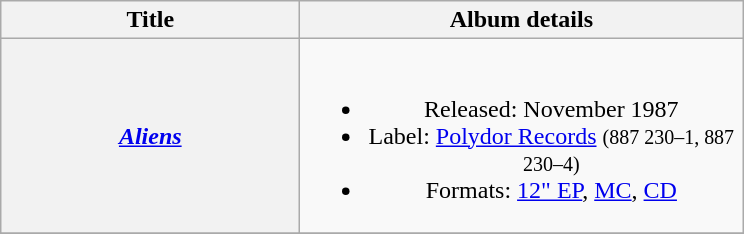<table class="wikitable plainrowheaders" style="text-align:center;">
<tr>
<th scope="col" style="width:12em;">Title</th>
<th scope="col" style="width:18em;">Album details</th>
</tr>
<tr>
<th scope="row"><em><a href='#'>Aliens</a></em></th>
<td><br><ul><li>Released: November 1987</li><li>Label: <a href='#'>Polydor Records</a> <small>(887 230–1, 887 230–4)</small></li><li>Formats: <a href='#'>12" EP</a>, <a href='#'>MC</a>, <a href='#'>CD</a></li></ul></td>
</tr>
<tr>
</tr>
</table>
